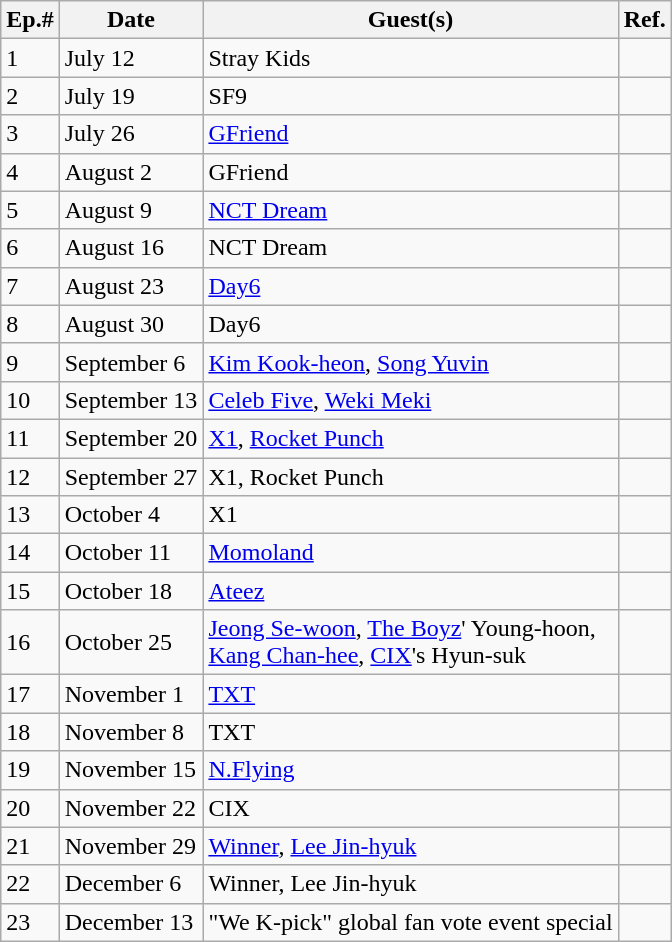<table class="wikitable">
<tr>
<th>Ep.#</th>
<th>Date</th>
<th>Guest(s)</th>
<th>Ref.</th>
</tr>
<tr>
<td>1</td>
<td>July 12</td>
<td>Stray Kids</td>
<td></td>
</tr>
<tr>
<td>2</td>
<td>July 19</td>
<td>SF9</td>
<td></td>
</tr>
<tr>
<td>3</td>
<td>July 26</td>
<td><a href='#'>GFriend</a></td>
<td></td>
</tr>
<tr>
<td>4</td>
<td>August 2</td>
<td>GFriend</td>
<td></td>
</tr>
<tr>
<td>5</td>
<td>August 9</td>
<td><a href='#'>NCT Dream</a></td>
<td></td>
</tr>
<tr>
<td>6</td>
<td>August 16</td>
<td>NCT Dream</td>
<td></td>
</tr>
<tr>
<td>7</td>
<td>August 23</td>
<td><a href='#'>Day6</a></td>
<td></td>
</tr>
<tr>
<td>8</td>
<td>August 30</td>
<td>Day6</td>
<td></td>
</tr>
<tr>
<td>9</td>
<td>September 6</td>
<td><a href='#'>Kim Kook-heon</a>, <a href='#'>Song Yuvin</a></td>
<td></td>
</tr>
<tr>
<td>10</td>
<td>September 13</td>
<td><a href='#'>Celeb Five</a>, <a href='#'>Weki Meki</a></td>
<td></td>
</tr>
<tr>
<td>11</td>
<td>September 20</td>
<td><a href='#'>X1</a>, <a href='#'>Rocket Punch</a></td>
<td></td>
</tr>
<tr>
<td>12</td>
<td>September 27</td>
<td>X1, Rocket Punch</td>
<td></td>
</tr>
<tr>
<td>13</td>
<td>October 4</td>
<td>X1</td>
<td></td>
</tr>
<tr>
<td>14</td>
<td>October 11</td>
<td><a href='#'>Momoland</a></td>
<td></td>
</tr>
<tr>
<td>15</td>
<td>October 18</td>
<td><a href='#'>Ateez</a></td>
<td></td>
</tr>
<tr>
<td>16</td>
<td>October 25</td>
<td><a href='#'>Jeong Se-woon</a>, <a href='#'>The Boyz</a>' Young-hoon,<br><a href='#'>Kang Chan-hee</a>, <a href='#'>CIX</a>'s Hyun-suk</td>
<td></td>
</tr>
<tr>
<td>17</td>
<td>November 1</td>
<td><a href='#'>TXT</a></td>
<td></td>
</tr>
<tr>
<td>18</td>
<td>November 8</td>
<td>TXT</td>
<td></td>
</tr>
<tr>
<td>19</td>
<td>November 15</td>
<td><a href='#'>N.Flying</a></td>
<td></td>
</tr>
<tr>
<td>20</td>
<td>November 22</td>
<td>CIX</td>
<td></td>
</tr>
<tr>
<td>21</td>
<td>November 29</td>
<td><a href='#'>Winner</a>, <a href='#'>Lee Jin-hyuk</a></td>
<td></td>
</tr>
<tr>
<td>22</td>
<td>December 6</td>
<td>Winner, Lee Jin-hyuk</td>
<td></td>
</tr>
<tr>
<td>23</td>
<td>December 13</td>
<td>"We K-pick" global fan vote event special</td>
<td></td>
</tr>
</table>
